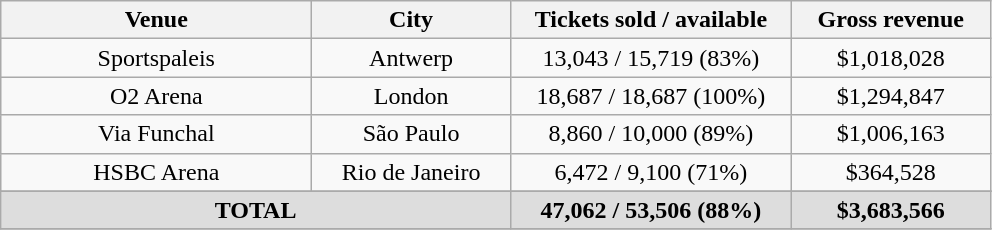<table class="wikitable" style="text-align:center">
<tr>
<th style="width:200px;">Venue</th>
<th style="width:125px;">City</th>
<th style="width:180px;">Tickets sold / available</th>
<th style="width:125px;">Gross revenue</th>
</tr>
<tr>
<td>Sportspaleis</td>
<td>Antwerp</td>
<td>13,043 / 15,719 (83%)</td>
<td>$1,018,028</td>
</tr>
<tr>
<td>O2 Arena</td>
<td>London</td>
<td>18,687 / 18,687 (100%)</td>
<td>$1,294,847</td>
</tr>
<tr>
<td>Via Funchal</td>
<td>São Paulo</td>
<td>8,860 / 10,000 (89%)</td>
<td>$1,006,163</td>
</tr>
<tr>
<td>HSBC Arena</td>
<td>Rio de Janeiro</td>
<td>6,472 / 9,100 (71%)</td>
<td>$364,528</td>
</tr>
<tr>
</tr>
<tr style="background:#ddd;">
<td colspan="2"><strong>TOTAL</strong></td>
<td><strong>47,062 / 53,506 (88%)</strong></td>
<td><strong>$3,683,566</strong></td>
</tr>
<tr>
</tr>
</table>
